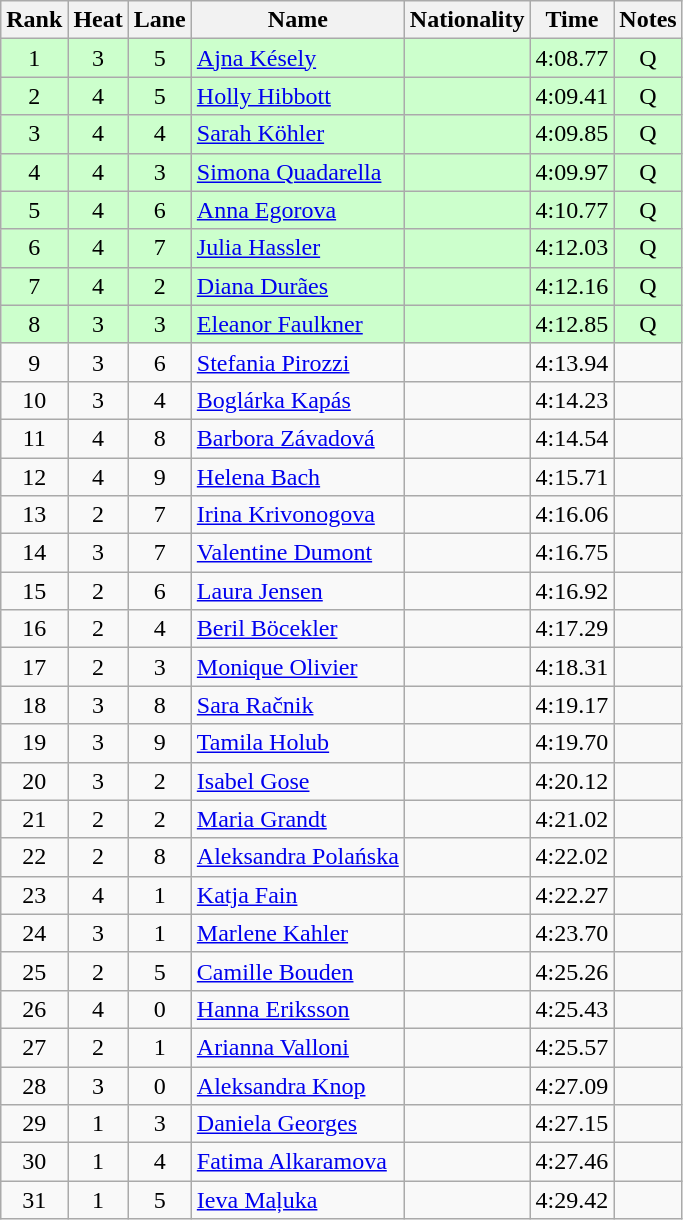<table class="wikitable sortable" style="text-align:center">
<tr>
<th>Rank</th>
<th>Heat</th>
<th>Lane</th>
<th>Name</th>
<th>Nationality</th>
<th>Time</th>
<th>Notes</th>
</tr>
<tr bgcolor=ccffcc>
<td>1</td>
<td>3</td>
<td>5</td>
<td align=left><a href='#'>Ajna Késely</a></td>
<td align=left></td>
<td>4:08.77</td>
<td>Q</td>
</tr>
<tr bgcolor=ccffcc>
<td>2</td>
<td>4</td>
<td>5</td>
<td align=left><a href='#'>Holly Hibbott</a></td>
<td align=left></td>
<td>4:09.41</td>
<td>Q</td>
</tr>
<tr bgcolor=ccffcc>
<td>3</td>
<td>4</td>
<td>4</td>
<td align=left><a href='#'>Sarah Köhler</a></td>
<td align=left></td>
<td>4:09.85</td>
<td>Q</td>
</tr>
<tr bgcolor=ccffcc>
<td>4</td>
<td>4</td>
<td>3</td>
<td align=left><a href='#'>Simona Quadarella</a></td>
<td align=left></td>
<td>4:09.97</td>
<td>Q</td>
</tr>
<tr bgcolor=ccffcc>
<td>5</td>
<td>4</td>
<td>6</td>
<td align=left><a href='#'>Anna Egorova</a></td>
<td align=left></td>
<td>4:10.77</td>
<td>Q</td>
</tr>
<tr bgcolor=ccffcc>
<td>6</td>
<td>4</td>
<td>7</td>
<td align=left><a href='#'>Julia Hassler</a></td>
<td align=left></td>
<td>4:12.03</td>
<td>Q</td>
</tr>
<tr bgcolor=ccffcc>
<td>7</td>
<td>4</td>
<td>2</td>
<td align=left><a href='#'>Diana Durães</a></td>
<td align=left></td>
<td>4:12.16</td>
<td>Q</td>
</tr>
<tr bgcolor=ccffcc>
<td>8</td>
<td>3</td>
<td>3</td>
<td align=left><a href='#'>Eleanor Faulkner</a></td>
<td align=left></td>
<td>4:12.85</td>
<td>Q</td>
</tr>
<tr>
<td>9</td>
<td>3</td>
<td>6</td>
<td align=left><a href='#'>Stefania Pirozzi</a></td>
<td align=left></td>
<td>4:13.94</td>
<td></td>
</tr>
<tr>
<td>10</td>
<td>3</td>
<td>4</td>
<td align=left><a href='#'>Boglárka Kapás</a></td>
<td align=left></td>
<td>4:14.23</td>
<td></td>
</tr>
<tr>
<td>11</td>
<td>4</td>
<td>8</td>
<td align=left><a href='#'>Barbora Závadová</a></td>
<td align=left></td>
<td>4:14.54</td>
<td></td>
</tr>
<tr>
<td>12</td>
<td>4</td>
<td>9</td>
<td align=left><a href='#'>Helena Bach</a></td>
<td align=left></td>
<td>4:15.71</td>
<td></td>
</tr>
<tr>
<td>13</td>
<td>2</td>
<td>7</td>
<td align=left><a href='#'>Irina Krivonogova</a></td>
<td align=left></td>
<td>4:16.06</td>
<td></td>
</tr>
<tr>
<td>14</td>
<td>3</td>
<td>7</td>
<td align=left><a href='#'>Valentine Dumont</a></td>
<td align=left></td>
<td>4:16.75</td>
<td></td>
</tr>
<tr>
<td>15</td>
<td>2</td>
<td>6</td>
<td align=left><a href='#'>Laura Jensen</a></td>
<td align=left></td>
<td>4:16.92</td>
<td></td>
</tr>
<tr>
<td>16</td>
<td>2</td>
<td>4</td>
<td align=left><a href='#'>Beril Böcekler</a></td>
<td align=left></td>
<td>4:17.29</td>
<td></td>
</tr>
<tr>
<td>17</td>
<td>2</td>
<td>3</td>
<td align=left><a href='#'>Monique Olivier</a></td>
<td align=left></td>
<td>4:18.31</td>
<td></td>
</tr>
<tr>
<td>18</td>
<td>3</td>
<td>8</td>
<td align=left><a href='#'>Sara Račnik</a></td>
<td align=left></td>
<td>4:19.17</td>
<td></td>
</tr>
<tr>
<td>19</td>
<td>3</td>
<td>9</td>
<td align=left><a href='#'>Tamila Holub</a></td>
<td align=left></td>
<td>4:19.70</td>
<td></td>
</tr>
<tr>
<td>20</td>
<td>3</td>
<td>2</td>
<td align=left><a href='#'>Isabel Gose</a></td>
<td align=left></td>
<td>4:20.12</td>
<td></td>
</tr>
<tr>
<td>21</td>
<td>2</td>
<td>2</td>
<td align=left><a href='#'>Maria Grandt</a></td>
<td align=left></td>
<td>4:21.02</td>
<td></td>
</tr>
<tr>
<td>22</td>
<td>2</td>
<td>8</td>
<td align=left><a href='#'>Aleksandra Polańska</a></td>
<td align=left></td>
<td>4:22.02</td>
<td></td>
</tr>
<tr>
<td>23</td>
<td>4</td>
<td>1</td>
<td align=left><a href='#'>Katja Fain</a></td>
<td align=left></td>
<td>4:22.27</td>
<td></td>
</tr>
<tr>
<td>24</td>
<td>3</td>
<td>1</td>
<td align=left><a href='#'>Marlene Kahler</a></td>
<td align=left></td>
<td>4:23.70</td>
<td></td>
</tr>
<tr>
<td>25</td>
<td>2</td>
<td>5</td>
<td align=left><a href='#'>Camille Bouden</a></td>
<td align=left></td>
<td>4:25.26</td>
<td></td>
</tr>
<tr>
<td>26</td>
<td>4</td>
<td>0</td>
<td align=left><a href='#'>Hanna Eriksson</a></td>
<td align=left></td>
<td>4:25.43</td>
<td></td>
</tr>
<tr>
<td>27</td>
<td>2</td>
<td>1</td>
<td align=left><a href='#'>Arianna Valloni</a></td>
<td align=left></td>
<td>4:25.57</td>
<td></td>
</tr>
<tr>
<td>28</td>
<td>3</td>
<td>0</td>
<td align=left><a href='#'>Aleksandra Knop</a></td>
<td align=left></td>
<td>4:27.09</td>
<td></td>
</tr>
<tr>
<td>29</td>
<td>1</td>
<td>3</td>
<td align=left><a href='#'>Daniela Georges</a></td>
<td align=left></td>
<td>4:27.15</td>
<td></td>
</tr>
<tr>
<td>30</td>
<td>1</td>
<td>4</td>
<td align=left><a href='#'>Fatima Alkaramova</a></td>
<td align=left></td>
<td>4:27.46</td>
<td></td>
</tr>
<tr>
<td>31</td>
<td>1</td>
<td>5</td>
<td align=left><a href='#'>Ieva Maļuka</a></td>
<td align=left></td>
<td>4:29.42</td>
<td></td>
</tr>
</table>
